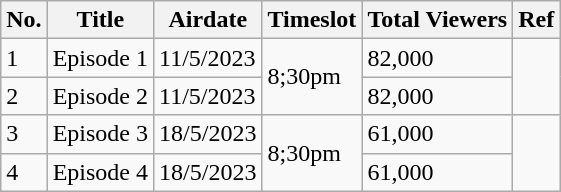<table class="wikitable">
<tr>
<th>No.</th>
<th>Title</th>
<th>Airdate</th>
<th>Timeslot</th>
<th>Total Viewers</th>
<th>Ref</th>
</tr>
<tr>
<td>1</td>
<td>Episode 1</td>
<td>11/5/2023</td>
<td rowspan="2">8;30pm</td>
<td>82,000</td>
<td rowspan="2"></td>
</tr>
<tr>
<td>2</td>
<td>Episode 2</td>
<td>11/5/2023</td>
<td>82,000</td>
</tr>
<tr>
<td>3</td>
<td>Episode 3</td>
<td>18/5/2023</td>
<td rowspan="2">8;30pm</td>
<td>61,000</td>
<td rowspan="2"></td>
</tr>
<tr>
<td>4</td>
<td>Episode 4</td>
<td>18/5/2023</td>
<td>61,000</td>
</tr>
</table>
